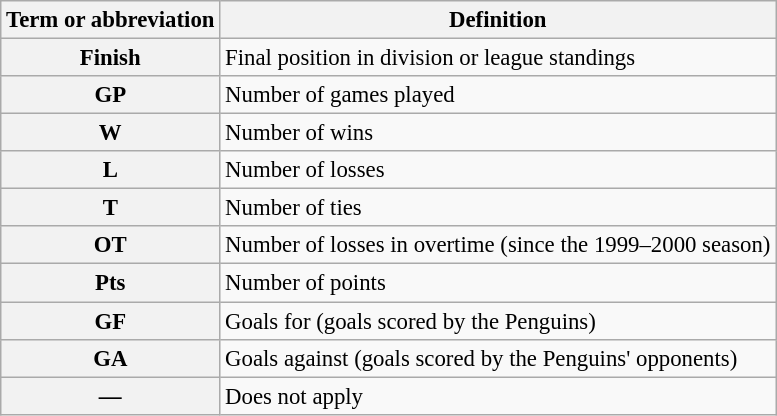<table class="wikitable" style="font-size:95%">
<tr>
<th scope="col">Term or abbreviation</th>
<th scope="col">Definition</th>
</tr>
<tr>
<th scope="row">Finish</th>
<td>Final position in division or league standings</td>
</tr>
<tr>
<th scope="row">GP</th>
<td>Number of games played</td>
</tr>
<tr>
<th scope="row">W</th>
<td>Number of wins</td>
</tr>
<tr>
<th scope="row">L</th>
<td>Number of losses</td>
</tr>
<tr>
<th scope="row">T</th>
<td>Number of ties</td>
</tr>
<tr>
<th scope="row">OT</th>
<td>Number of losses in overtime (since the 1999–2000 season)</td>
</tr>
<tr>
<th scope="row">Pts</th>
<td>Number of points</td>
</tr>
<tr>
<th scope="row">GF</th>
<td>Goals for (goals scored by the Penguins)</td>
</tr>
<tr>
<th scope="row">GA</th>
<td>Goals against (goals scored by the Penguins' opponents)</td>
</tr>
<tr>
<th scope="row">—</th>
<td>Does not apply</td>
</tr>
</table>
